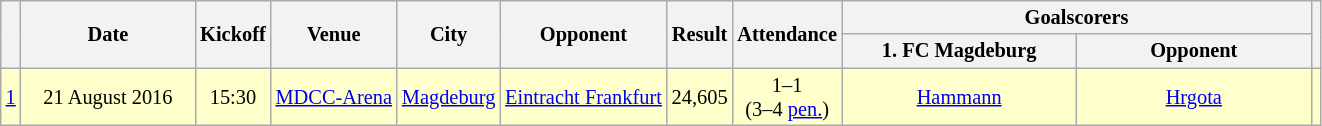<table class="wikitable" Style="text-align: center;font-size:85%">
<tr>
<th rowspan="2"></th>
<th rowspan="2" style="width:110px">Date</th>
<th rowspan="2">Kickoff</th>
<th rowspan="2">Venue</th>
<th rowspan="2">City</th>
<th rowspan="2">Opponent</th>
<th rowspan="2">Result</th>
<th rowspan="2">Attendance</th>
<th colspan="2">Goalscorers</th>
<th rowspan="2"></th>
</tr>
<tr>
<th style="width:150px">1. FC Magdeburg</th>
<th style="width:150px">Opponent</th>
</tr>
<tr bgcolor="#FFFFCC">
<td><a href='#'>1</a></td>
<td>21 August 2016</td>
<td>15:30</td>
<td><a href='#'>MDCC-Arena</a></td>
<td><a href='#'>Magdeburg</a></td>
<td><a href='#'>Eintracht Frankfurt</a></td>
<td>24,605</td>
<td>1–1<br>(3–4 <a href='#'>pen.</a>)</td>
<td><a href='#'>Hammann</a> </td>
<td><a href='#'>Hrgota</a> </td>
<td></td>
</tr>
</table>
